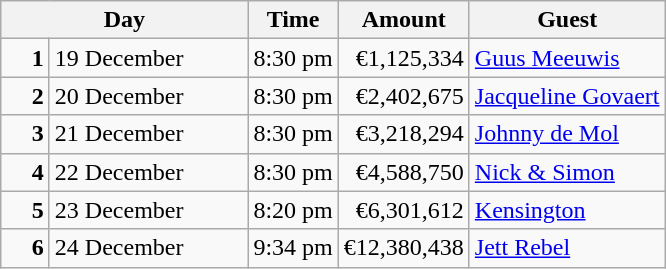<table class="wikitable">
<tr>
<th colspan=2>Day</th>
<th>Time</th>
<th>Amount</th>
<th>Guest</th>
</tr>
<tr>
<td style="text-align:right; width:25px;"><strong>1</strong></td>
<td width=125>19 December</td>
<td align=center>8:30 pm</td>
<td align=right>€1,125,334</td>
<td><a href='#'>Guus Meeuwis</a></td>
</tr>
<tr>
<td style="text-align:right; width:25px;"><strong>2</strong></td>
<td width=125>20 December</td>
<td align=center>8:30 pm</td>
<td align=right>€2,402,675</td>
<td><a href='#'>Jacqueline Govaert</a></td>
</tr>
<tr>
<td style="text-align:right; width:25px;"><strong>3</strong></td>
<td width=125>21 December</td>
<td align=center>8:30 pm</td>
<td align=right>€3,218,294</td>
<td><a href='#'>Johnny de Mol</a></td>
</tr>
<tr>
<td style="text-align:right; width:25px;"><strong>4</strong></td>
<td width=125>22 December</td>
<td align=center>8:30 pm</td>
<td align=right>€4,588,750</td>
<td><a href='#'>Nick & Simon</a></td>
</tr>
<tr>
<td style="text-align:right; width:25px;"><strong>5</strong></td>
<td width=125>23 December</td>
<td align=center>8:20 pm</td>
<td align=right>€6,301,612</td>
<td><a href='#'>Kensington</a></td>
</tr>
<tr>
<td style="text-align:right; width:25px;"><strong>6</strong></td>
<td width=125>24 December</td>
<td align=center>9:34 pm</td>
<td align=right>€12,380,438</td>
<td><a href='#'>Jett Rebel</a></td>
</tr>
</table>
